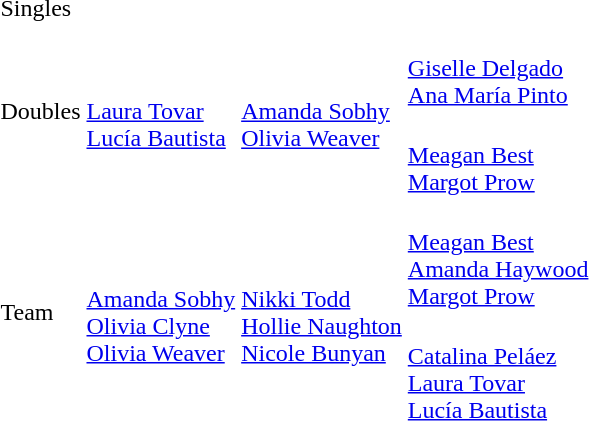<table>
<tr>
<td rowspan=2>Singles<br></td>
<td rowspan=2></td>
<td rowspan=2></td>
<td></td>
</tr>
<tr>
<td></td>
</tr>
<tr>
<td rowspan=2>Doubles<br></td>
<td rowspan=2><br><a href='#'>Laura Tovar</a><br><a href='#'>Lucía Bautista</a></td>
<td rowspan=2><br><a href='#'>Amanda Sobhy</a><br><a href='#'>Olivia Weaver</a></td>
<td><br><a href='#'>Giselle Delgado</a><br><a href='#'>Ana María Pinto</a></td>
</tr>
<tr>
<td><br><a href='#'>Meagan Best</a><br><a href='#'>Margot Prow</a></td>
</tr>
<tr>
<td rowspan=2>Team<br></td>
<td rowspan=2><br><a href='#'>Amanda Sobhy</a><br><a href='#'>Olivia Clyne</a><br><a href='#'>Olivia Weaver</a></td>
<td rowspan=2><br><a href='#'>Nikki Todd</a><br><a href='#'>Hollie Naughton</a><br><a href='#'>Nicole Bunyan</a></td>
<td><br><a href='#'>Meagan Best</a><br><a href='#'>Amanda Haywood</a><br><a href='#'>Margot Prow</a></td>
</tr>
<tr>
<td><br><a href='#'>Catalina Peláez</a><br><a href='#'>Laura Tovar</a><br><a href='#'>Lucía Bautista</a></td>
</tr>
</table>
